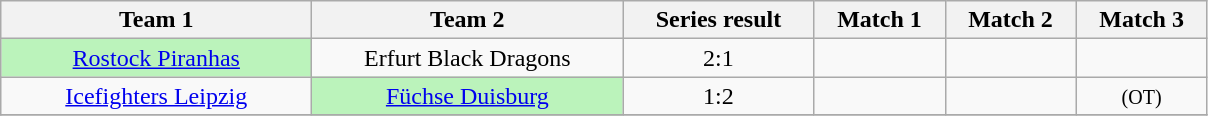<table class="wikitable" style="text-align: center">
<tr>
<th width="200px">Team 1</th>
<th width="200px">Team 2</th>
<th width="120px">Series result</th>
<th width="80px">Match 1</th>
<th width="80px">Match 2</th>
<th width="80px">Match 3</th>
</tr>
<tr>
<td bgcolor="#BBF3BB"><a href='#'>Rostock Piranhas</a></td>
<td>Erfurt Black Dragons</td>
<td>2:1</td>
<td></td>
<td></td>
<td></td>
</tr>
<tr>
<td><a href='#'>Icefighters Leipzig</a></td>
<td bgcolor="#BBF3BB"><a href='#'>Füchse Duisburg</a></td>
<td>1:2</td>
<td></td>
<td></td>
<td> <small>(OT)</small></td>
</tr>
<tr>
</tr>
</table>
